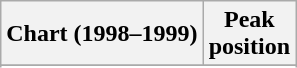<table class="wikitable sortable plainrowheaders" style="text-align:center">
<tr>
<th scope="col">Chart (1998–1999)</th>
<th scope="col">Peak<br> position</th>
</tr>
<tr>
</tr>
<tr>
</tr>
<tr>
</tr>
<tr>
</tr>
</table>
